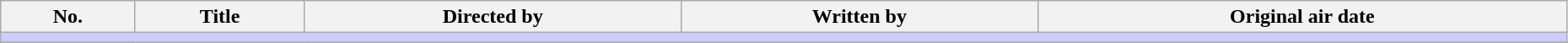<table class="wikitable" width="98%">
<tr>
<th>No.</th>
<th>Title</th>
<th>Directed by</th>
<th>Written by</th>
<th>Original air date</th>
</tr>
<tr>
<td colspan="150" bgcolor="#CCF"></td>
</tr>
<tr>
</tr>
</table>
